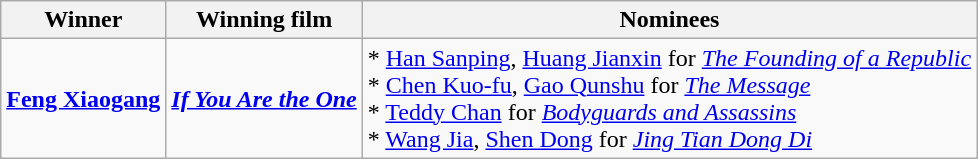<table class="wikitable">
<tr>
<th>Winner</th>
<th>Winning film</th>
<th>Nominees</th>
</tr>
<tr>
<td><strong><a href='#'>Feng Xiaogang</a></strong></td>
<td><strong><em><a href='#'>If You Are the One</a></em></strong></td>
<td>* <a href='#'>Han Sanping</a>, <a href='#'>Huang Jianxin</a> for <em><a href='#'>The Founding of a Republic</a></em><br> * <a href='#'>Chen Kuo-fu</a>, <a href='#'>Gao Qunshu</a> for <em><a href='#'>The Message</a></em><br> * <a href='#'>Teddy Chan</a> for <em><a href='#'>Bodyguards and Assassins</a></em><br> * <a href='#'>Wang Jia</a>, <a href='#'>Shen Dong</a> for <em><a href='#'>Jing Tian Dong Di</a></em></td>
</tr>
</table>
